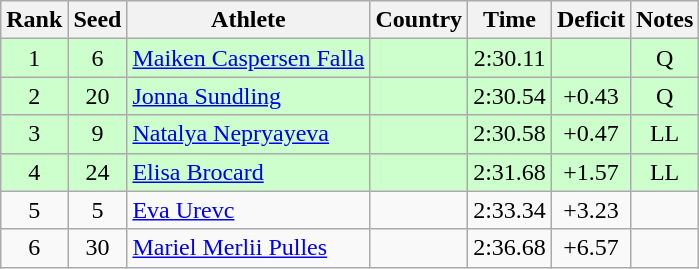<table class="wikitable sortable" style="text-align:center">
<tr>
<th>Rank</th>
<th>Seed</th>
<th>Athlete</th>
<th>Country</th>
<th>Time</th>
<th>Deficit</th>
<th>Notes</th>
</tr>
<tr bgcolor=ccffcc>
<td>1</td>
<td>6</td>
<td align=left><a href='#'>Maiken Caspersen Falla</a></td>
<td align=left></td>
<td>2:30.11</td>
<td></td>
<td>Q</td>
</tr>
<tr bgcolor=ccffcc>
<td>2</td>
<td>20</td>
<td align=left><a href='#'>Jonna Sundling</a></td>
<td align=left></td>
<td>2:30.54</td>
<td>+0.43</td>
<td>Q</td>
</tr>
<tr bgcolor=ccffcc>
<td>3</td>
<td>9</td>
<td align=left><a href='#'>Natalya Nepryayeva</a></td>
<td align=left></td>
<td>2:30.58</td>
<td>+0.47</td>
<td>LL</td>
</tr>
<tr bgcolor=ccffcc>
<td>4</td>
<td>24</td>
<td align=left><a href='#'>Elisa Brocard</a></td>
<td align=left></td>
<td>2:31.68</td>
<td>+1.57</td>
<td>LL</td>
</tr>
<tr>
<td>5</td>
<td>5</td>
<td align=left><a href='#'>Eva Urevc</a></td>
<td align=left></td>
<td>2:33.34</td>
<td>+3.23</td>
<td></td>
</tr>
<tr>
<td>6</td>
<td>30</td>
<td align=left><a href='#'>Mariel Merlii Pulles</a></td>
<td align=left></td>
<td>2:36.68</td>
<td>+6.57</td>
<td></td>
</tr>
</table>
